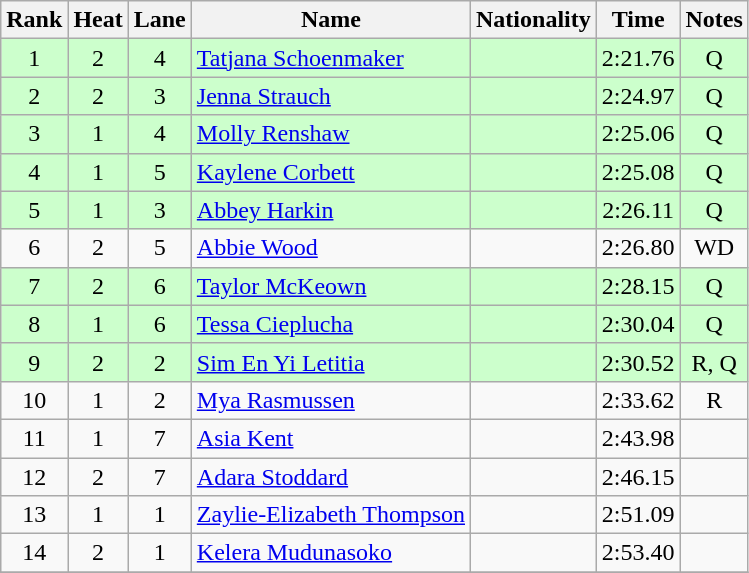<table class="wikitable sortable" style="text-align:center">
<tr>
<th>Rank</th>
<th>Heat</th>
<th>Lane</th>
<th>Name</th>
<th>Nationality</th>
<th>Time</th>
<th>Notes</th>
</tr>
<tr bgcolor="ccffcc">
<td>1</td>
<td>2</td>
<td>4</td>
<td align="left"><a href='#'>Tatjana Schoenmaker</a></td>
<td align="left"></td>
<td>2:21.76</td>
<td>Q</td>
</tr>
<tr bgcolor="ccffcc">
<td>2</td>
<td>2</td>
<td>3</td>
<td align="left"><a href='#'>Jenna Strauch</a></td>
<td align="left"></td>
<td>2:24.97</td>
<td>Q</td>
</tr>
<tr bgcolor="ccffcc">
<td>3</td>
<td>1</td>
<td>4</td>
<td align="left"><a href='#'>Molly Renshaw</a></td>
<td align="left"></td>
<td>2:25.06</td>
<td>Q</td>
</tr>
<tr bgcolor="ccffcc">
<td>4</td>
<td>1</td>
<td>5</td>
<td align="left"><a href='#'>Kaylene Corbett</a></td>
<td align="left"></td>
<td>2:25.08</td>
<td>Q</td>
</tr>
<tr bgcolor="ccffcc">
<td>5</td>
<td>1</td>
<td>3</td>
<td align="left"><a href='#'>Abbey Harkin</a></td>
<td align="left"></td>
<td>2:26.11</td>
<td>Q</td>
</tr>
<tr>
<td>6</td>
<td>2</td>
<td>5</td>
<td align="left"><a href='#'>Abbie Wood</a></td>
<td align="left"></td>
<td>2:26.80</td>
<td>WD</td>
</tr>
<tr bgcolor="ccffcc">
<td>7</td>
<td>2</td>
<td>6</td>
<td align="left"><a href='#'>Taylor McKeown</a></td>
<td align="left"></td>
<td>2:28.15</td>
<td>Q</td>
</tr>
<tr bgcolor="ccffcc">
<td>8</td>
<td>1</td>
<td>6</td>
<td align="left"><a href='#'>Tessa Cieplucha</a></td>
<td align="left"></td>
<td>2:30.04</td>
<td>Q</td>
</tr>
<tr bgcolor="ccffcc">
<td>9</td>
<td>2</td>
<td>2</td>
<td align="left"><a href='#'>Sim En Yi Letitia</a></td>
<td align="left"></td>
<td>2:30.52</td>
<td>R, Q</td>
</tr>
<tr>
<td>10</td>
<td>1</td>
<td>2</td>
<td align="left"><a href='#'>Mya Rasmussen</a></td>
<td align="left"></td>
<td>2:33.62</td>
<td>R</td>
</tr>
<tr>
<td>11</td>
<td>1</td>
<td>7</td>
<td align="left"><a href='#'>Asia Kent</a></td>
<td align="left"></td>
<td>2:43.98</td>
<td></td>
</tr>
<tr>
<td>12</td>
<td>2</td>
<td>7</td>
<td align="left"><a href='#'>Adara Stoddard</a></td>
<td align="left"></td>
<td>2:46.15</td>
<td></td>
</tr>
<tr>
<td>13</td>
<td>1</td>
<td>1</td>
<td align="left"><a href='#'>Zaylie-Elizabeth Thompson</a></td>
<td align="left"></td>
<td>2:51.09</td>
<td></td>
</tr>
<tr>
<td>14</td>
<td>2</td>
<td>1</td>
<td align="left"><a href='#'>Kelera Mudunasoko</a></td>
<td align="left"></td>
<td>2:53.40</td>
<td></td>
</tr>
<tr>
</tr>
</table>
